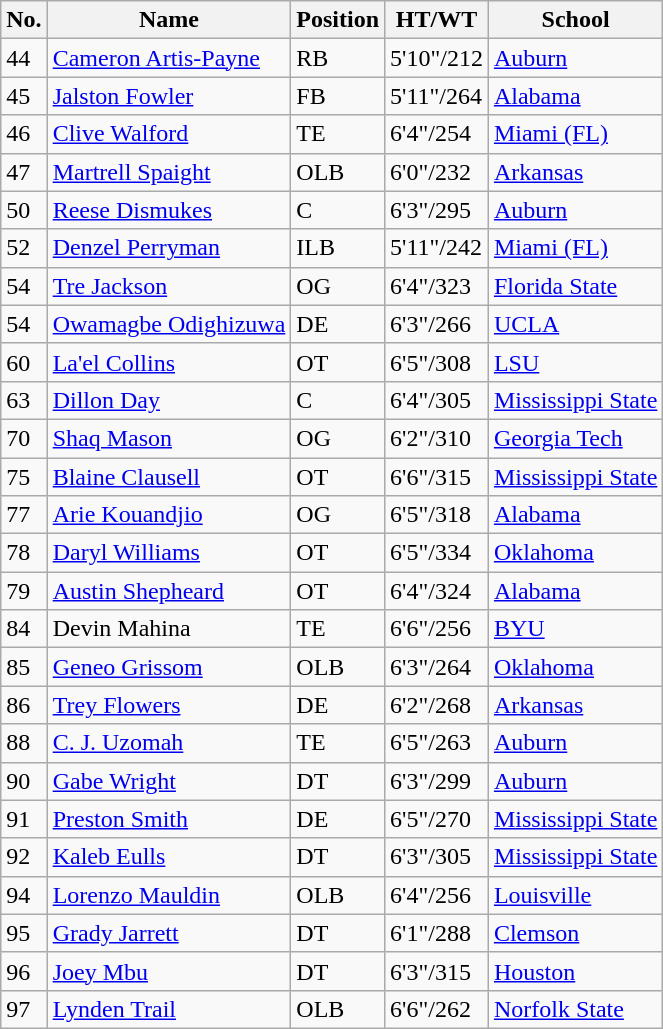<table class="wikitable sortable">
<tr>
<th>No.</th>
<th>Name</th>
<th>Position</th>
<th>HT/WT</th>
<th>School</th>
</tr>
<tr>
<td>44</td>
<td><a href='#'>Cameron Artis-Payne</a></td>
<td>RB</td>
<td>5'10"/212</td>
<td><a href='#'>Auburn</a></td>
</tr>
<tr>
<td>45</td>
<td><a href='#'>Jalston Fowler</a></td>
<td>FB</td>
<td>5'11"/264</td>
<td><a href='#'>Alabama</a></td>
</tr>
<tr>
<td>46</td>
<td><a href='#'>Clive Walford</a></td>
<td>TE</td>
<td>6'4"/254</td>
<td><a href='#'>Miami (FL)</a></td>
</tr>
<tr>
<td>47</td>
<td><a href='#'>Martrell Spaight</a></td>
<td>OLB</td>
<td>6'0"/232</td>
<td><a href='#'>Arkansas</a></td>
</tr>
<tr>
<td>50</td>
<td><a href='#'>Reese Dismukes</a></td>
<td>C</td>
<td>6'3"/295</td>
<td><a href='#'>Auburn</a></td>
</tr>
<tr>
<td>52</td>
<td><a href='#'>Denzel Perryman</a></td>
<td>ILB</td>
<td>5'11"/242</td>
<td><a href='#'>Miami (FL)</a></td>
</tr>
<tr>
<td>54</td>
<td><a href='#'>Tre Jackson</a></td>
<td>OG</td>
<td>6'4"/323</td>
<td><a href='#'>Florida State</a></td>
</tr>
<tr>
<td>54</td>
<td><a href='#'>Owamagbe Odighizuwa</a></td>
<td>DE</td>
<td>6'3"/266</td>
<td><a href='#'>UCLA</a></td>
</tr>
<tr>
<td>60</td>
<td><a href='#'>La'el Collins</a></td>
<td>OT</td>
<td>6'5"/308</td>
<td><a href='#'>LSU</a></td>
</tr>
<tr>
<td>63</td>
<td><a href='#'>Dillon Day</a></td>
<td>C</td>
<td>6'4"/305</td>
<td><a href='#'>Mississippi State</a></td>
</tr>
<tr>
<td>70</td>
<td><a href='#'>Shaq Mason</a></td>
<td>OG</td>
<td>6'2"/310</td>
<td><a href='#'>Georgia Tech</a></td>
</tr>
<tr>
<td>75</td>
<td><a href='#'>Blaine Clausell</a></td>
<td>OT</td>
<td>6'6"/315</td>
<td><a href='#'>Mississippi State</a></td>
</tr>
<tr>
<td>77</td>
<td><a href='#'>Arie Kouandjio</a></td>
<td>OG</td>
<td>6'5"/318</td>
<td><a href='#'>Alabama</a></td>
</tr>
<tr>
<td>78</td>
<td><a href='#'>Daryl Williams</a></td>
<td>OT</td>
<td>6'5"/334</td>
<td><a href='#'>Oklahoma</a></td>
</tr>
<tr>
<td>79</td>
<td><a href='#'>Austin Shepheard</a></td>
<td>OT</td>
<td>6'4"/324</td>
<td><a href='#'>Alabama</a></td>
</tr>
<tr>
<td>84</td>
<td>Devin Mahina</td>
<td>TE</td>
<td>6'6"/256</td>
<td><a href='#'>BYU</a></td>
</tr>
<tr>
<td>85</td>
<td><a href='#'>Geneo Grissom</a></td>
<td>OLB</td>
<td>6'3"/264</td>
<td><a href='#'>Oklahoma</a></td>
</tr>
<tr>
<td>86</td>
<td><a href='#'>Trey Flowers</a></td>
<td>DE</td>
<td>6'2"/268</td>
<td><a href='#'>Arkansas</a></td>
</tr>
<tr>
<td>88</td>
<td><a href='#'>C. J. Uzomah</a></td>
<td>TE</td>
<td>6'5"/263</td>
<td><a href='#'>Auburn</a></td>
</tr>
<tr>
<td>90</td>
<td><a href='#'>Gabe Wright</a></td>
<td>DT</td>
<td>6'3"/299</td>
<td><a href='#'>Auburn</a></td>
</tr>
<tr>
<td>91</td>
<td><a href='#'>Preston Smith</a></td>
<td>DE</td>
<td>6'5"/270</td>
<td><a href='#'>Mississippi State</a></td>
</tr>
<tr>
<td>92</td>
<td><a href='#'>Kaleb Eulls</a></td>
<td>DT</td>
<td>6'3"/305</td>
<td><a href='#'>Mississippi State</a></td>
</tr>
<tr>
<td>94</td>
<td><a href='#'>Lorenzo Mauldin</a></td>
<td>OLB</td>
<td>6'4"/256</td>
<td><a href='#'>Louisville</a></td>
</tr>
<tr>
<td>95</td>
<td><a href='#'>Grady Jarrett</a></td>
<td>DT</td>
<td>6'1"/288</td>
<td><a href='#'>Clemson</a></td>
</tr>
<tr>
<td>96</td>
<td><a href='#'>Joey Mbu</a></td>
<td>DT</td>
<td>6'3"/315</td>
<td><a href='#'>Houston</a></td>
</tr>
<tr>
<td>97</td>
<td><a href='#'>Lynden Trail</a></td>
<td>OLB</td>
<td>6'6"/262</td>
<td><a href='#'>Norfolk State</a></td>
</tr>
</table>
